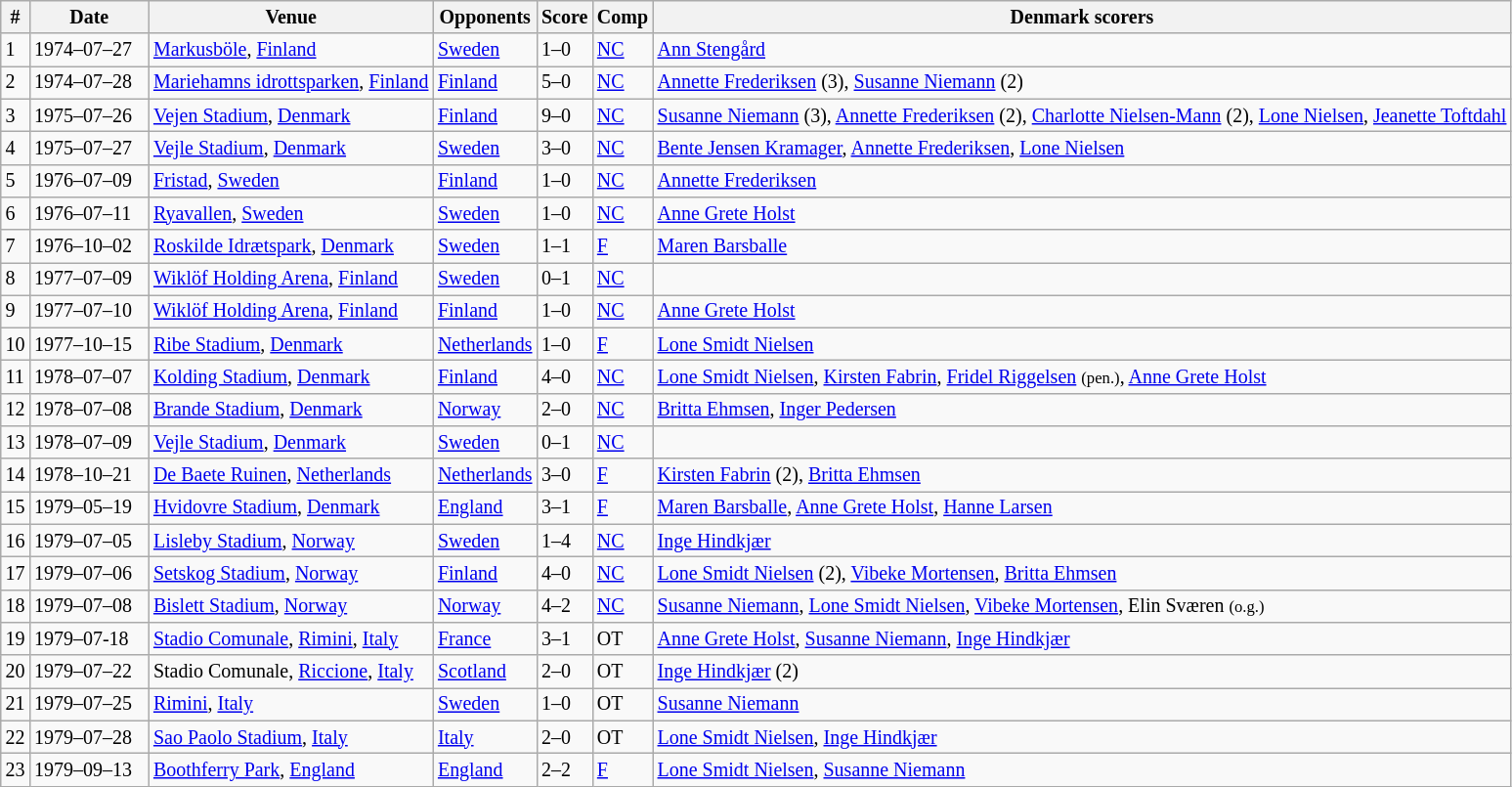<table class="wikitable" style="font-size: 10pt">
<tr>
<th>#</th>
<th width=75px>Date</th>
<th>Venue</th>
<th>Opponents</th>
<th>Score</th>
<th>Comp</th>
<th>Denmark scorers</th>
</tr>
<tr>
<td>1</td>
<td>1974–07–27</td>
<td><a href='#'>Markusböle</a>, <a href='#'>Finland</a></td>
<td><a href='#'>Sweden</a></td>
<td>1–0</td>
<td><a href='#'>NC</a></td>
<td><a href='#'>Ann Stengård</a></td>
</tr>
<tr>
<td>2</td>
<td>1974–07–28</td>
<td><a href='#'>Mariehamns idrottsparken</a>, <a href='#'>Finland</a></td>
<td><a href='#'>Finland</a></td>
<td>5–0</td>
<td><a href='#'>NC</a></td>
<td><a href='#'>Annette Frederiksen</a> (3), <a href='#'>Susanne Niemann</a> (2)</td>
</tr>
<tr>
<td>3</td>
<td>1975–07–26</td>
<td><a href='#'>Vejen Stadium</a>, <a href='#'>Denmark</a></td>
<td><a href='#'>Finland</a></td>
<td>9–0</td>
<td><a href='#'>NC</a></td>
<td><a href='#'>Susanne Niemann</a> (3), <a href='#'>Annette Frederiksen</a> (2), <a href='#'>Charlotte Nielsen-Mann</a> (2), <a href='#'>Lone Nielsen</a>, <a href='#'>Jeanette Toftdahl</a></td>
</tr>
<tr>
<td>4</td>
<td>1975–07–27</td>
<td><a href='#'>Vejle Stadium</a>, <a href='#'>Denmark</a></td>
<td><a href='#'>Sweden</a></td>
<td>3–0</td>
<td><a href='#'>NC</a></td>
<td><a href='#'>Bente Jensen Kramager</a>, <a href='#'>Annette Frederiksen</a>, <a href='#'>Lone Nielsen</a></td>
</tr>
<tr>
<td>5</td>
<td>1976–07–09</td>
<td><a href='#'>Fristad</a>, <a href='#'>Sweden</a></td>
<td><a href='#'>Finland</a></td>
<td>1–0</td>
<td><a href='#'>NC</a></td>
<td><a href='#'>Annette Frederiksen</a></td>
</tr>
<tr>
<td>6</td>
<td>1976–07–11</td>
<td><a href='#'>Ryavallen</a>, <a href='#'>Sweden</a></td>
<td><a href='#'>Sweden</a></td>
<td>1–0</td>
<td><a href='#'>NC</a></td>
<td><a href='#'>Anne Grete Holst</a></td>
</tr>
<tr>
<td>7</td>
<td>1976–10–02</td>
<td><a href='#'>Roskilde Idrætspark</a>, <a href='#'>Denmark</a></td>
<td><a href='#'>Sweden</a></td>
<td>1–1</td>
<td><a href='#'>F</a></td>
<td><a href='#'>Maren Barsballe</a></td>
</tr>
<tr>
<td>8</td>
<td>1977–07–09</td>
<td><a href='#'>Wiklöf Holding Arena</a>, <a href='#'>Finland</a></td>
<td><a href='#'>Sweden</a></td>
<td>0–1</td>
<td><a href='#'>NC</a></td>
<td></td>
</tr>
<tr>
<td>9</td>
<td>1977–07–10</td>
<td><a href='#'>Wiklöf Holding Arena</a>, <a href='#'>Finland</a></td>
<td><a href='#'>Finland</a></td>
<td>1–0</td>
<td><a href='#'>NC</a></td>
<td><a href='#'>Anne Grete Holst</a></td>
</tr>
<tr>
<td>10</td>
<td>1977–10–15</td>
<td><a href='#'>Ribe Stadium</a>, <a href='#'>Denmark</a></td>
<td><a href='#'>Netherlands</a></td>
<td>1–0</td>
<td><a href='#'>F</a></td>
<td><a href='#'>Lone Smidt Nielsen</a></td>
</tr>
<tr>
<td>11</td>
<td>1978–07–07</td>
<td><a href='#'>Kolding Stadium</a>, <a href='#'>Denmark</a></td>
<td><a href='#'>Finland</a></td>
<td>4–0</td>
<td><a href='#'>NC</a></td>
<td><a href='#'>Lone Smidt Nielsen</a>, <a href='#'>Kirsten Fabrin</a>, <a href='#'>Fridel Riggelsen</a> <small>(pen.)</small>, <a href='#'>Anne Grete Holst</a></td>
</tr>
<tr>
<td>12</td>
<td>1978–07–08</td>
<td><a href='#'>Brande Stadium</a>, <a href='#'>Denmark</a></td>
<td><a href='#'>Norway</a></td>
<td>2–0</td>
<td><a href='#'>NC</a></td>
<td><a href='#'>Britta Ehmsen</a>, <a href='#'>Inger Pedersen</a></td>
</tr>
<tr>
<td>13</td>
<td>1978–07–09</td>
<td><a href='#'>Vejle Stadium</a>, <a href='#'>Denmark</a></td>
<td><a href='#'>Sweden</a></td>
<td>0–1</td>
<td><a href='#'>NC</a></td>
<td></td>
</tr>
<tr>
<td>14</td>
<td>1978–10–21</td>
<td><a href='#'>De Baete Ruinen</a>, <a href='#'>Netherlands</a></td>
<td><a href='#'>Netherlands</a></td>
<td>3–0</td>
<td><a href='#'>F</a></td>
<td><a href='#'>Kirsten Fabrin</a> (2), <a href='#'>Britta Ehmsen</a></td>
</tr>
<tr>
<td>15</td>
<td>1979–05–19</td>
<td><a href='#'>Hvidovre Stadium</a>, <a href='#'>Denmark</a></td>
<td><a href='#'>England</a></td>
<td>3–1</td>
<td><a href='#'>F</a></td>
<td><a href='#'>Maren Barsballe</a>, <a href='#'>Anne Grete Holst</a>, <a href='#'>Hanne Larsen</a></td>
</tr>
<tr>
<td>16</td>
<td>1979–07–05</td>
<td><a href='#'>Lisleby Stadium</a>, <a href='#'>Norway</a></td>
<td><a href='#'>Sweden</a></td>
<td>1–4</td>
<td><a href='#'>NC</a></td>
<td><a href='#'>Inge Hindkjær</a></td>
</tr>
<tr>
<td>17</td>
<td>1979–07–06</td>
<td><a href='#'>Setskog Stadium</a>, <a href='#'>Norway</a></td>
<td><a href='#'>Finland</a></td>
<td>4–0</td>
<td><a href='#'>NC</a></td>
<td><a href='#'>Lone Smidt Nielsen</a> (2), <a href='#'>Vibeke Mortensen</a>, <a href='#'>Britta Ehmsen</a></td>
</tr>
<tr>
<td>18</td>
<td>1979–07–08</td>
<td><a href='#'>Bislett Stadium</a>, <a href='#'>Norway</a></td>
<td><a href='#'>Norway</a></td>
<td>4–2</td>
<td><a href='#'>NC</a></td>
<td><a href='#'>Susanne Niemann</a>, <a href='#'>Lone Smidt Nielsen</a>, <a href='#'>Vibeke Mortensen</a>, Elin Sværen <small>(o.g.)</small></td>
</tr>
<tr>
<td>19</td>
<td>1979–07-18</td>
<td><a href='#'>Stadio Comunale</a>, <a href='#'>Rimini</a>, <a href='#'>Italy</a></td>
<td><a href='#'>France</a></td>
<td>3–1</td>
<td>OT </td>
<td><a href='#'>Anne Grete Holst</a>, <a href='#'>Susanne Niemann</a>, <a href='#'>Inge Hindkjær</a></td>
</tr>
<tr>
<td>20</td>
<td>1979–07–22</td>
<td>Stadio Comunale, <a href='#'>Riccione</a>, <a href='#'>Italy</a></td>
<td><a href='#'>Scotland</a></td>
<td>2–0</td>
<td>OT</td>
<td><a href='#'>Inge Hindkjær</a> (2)</td>
</tr>
<tr>
<td>21</td>
<td>1979–07–25</td>
<td><a href='#'>Rimini</a>, <a href='#'>Italy</a></td>
<td><a href='#'>Sweden</a></td>
<td>1–0</td>
<td>OT</td>
<td><a href='#'>Susanne Niemann</a></td>
</tr>
<tr>
<td>22</td>
<td>1979–07–28</td>
<td><a href='#'>Sao Paolo Stadium</a>, <a href='#'>Italy</a></td>
<td><a href='#'>Italy</a></td>
<td>2–0</td>
<td>OT</td>
<td><a href='#'>Lone Smidt Nielsen</a>, <a href='#'>Inge Hindkjær</a></td>
</tr>
<tr>
<td>23</td>
<td>1979–09–13</td>
<td><a href='#'>Boothferry Park</a>, <a href='#'>England</a></td>
<td><a href='#'>England</a></td>
<td>2–2</td>
<td><a href='#'>F</a></td>
<td><a href='#'>Lone Smidt Nielsen</a>, <a href='#'>Susanne Niemann</a></td>
</tr>
</table>
